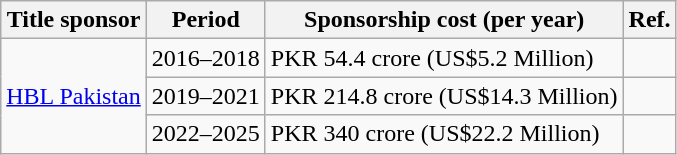<table class="wikitable">
<tr>
<th>Title sponsor</th>
<th>Period</th>
<th>Sponsorship cost (per year)</th>
<th>Ref.</th>
</tr>
<tr>
<td rowspan="3"><a href='#'>HBL Pakistan</a></td>
<td>2016–2018</td>
<td>PKR 54.4 crore (US$5.2 Million)</td>
<td></td>
</tr>
<tr>
<td>2019–2021</td>
<td>PKR 214.8 crore (US$14.3 Million)</td>
<td></td>
</tr>
<tr>
<td>2022–2025</td>
<td>PKR 340 crore (US$22.2 Million)</td>
<td></td>
</tr>
</table>
